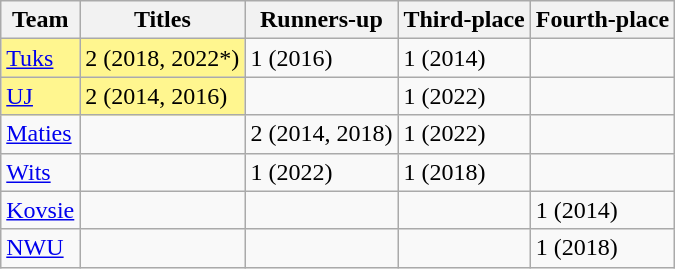<table class=wikitable>
<tr>
<th>Team</th>
<th>Titles</th>
<th>Runners-up</th>
<th>Third-place</th>
<th>Fourth-place</th>
</tr>
<tr>
<td bgcolor=#FFF68F><a href='#'>Tuks</a></td>
<td bgcolor=#FFF68F>2 (2018, 2022*)</td>
<td>1 (2016)</td>
<td>1 (2014)</td>
<td></td>
</tr>
<tr>
<td bgcolor=#FFF68F><a href='#'>UJ</a></td>
<td bgcolor="#FFF68F">2 (2014, 2016)</td>
<td></td>
<td>1 (2022)</td>
</tr>
<tr>
<td><a href='#'>Maties</a></td>
<td></td>
<td>2 (2014, 2018)</td>
<td>1 (2022)</td>
<td></td>
</tr>
<tr>
<td><a href='#'>Wits</a></td>
<td></td>
<td>1 (2022)</td>
<td>1 (2018)</td>
<td></td>
</tr>
<tr>
<td><a href='#'>Kovsie</a></td>
<td></td>
<td></td>
<td></td>
<td>1 (2014)</td>
</tr>
<tr>
<td><a href='#'>NWU</a></td>
<td></td>
<td></td>
<td></td>
<td>1 (2018)</td>
</tr>
</table>
